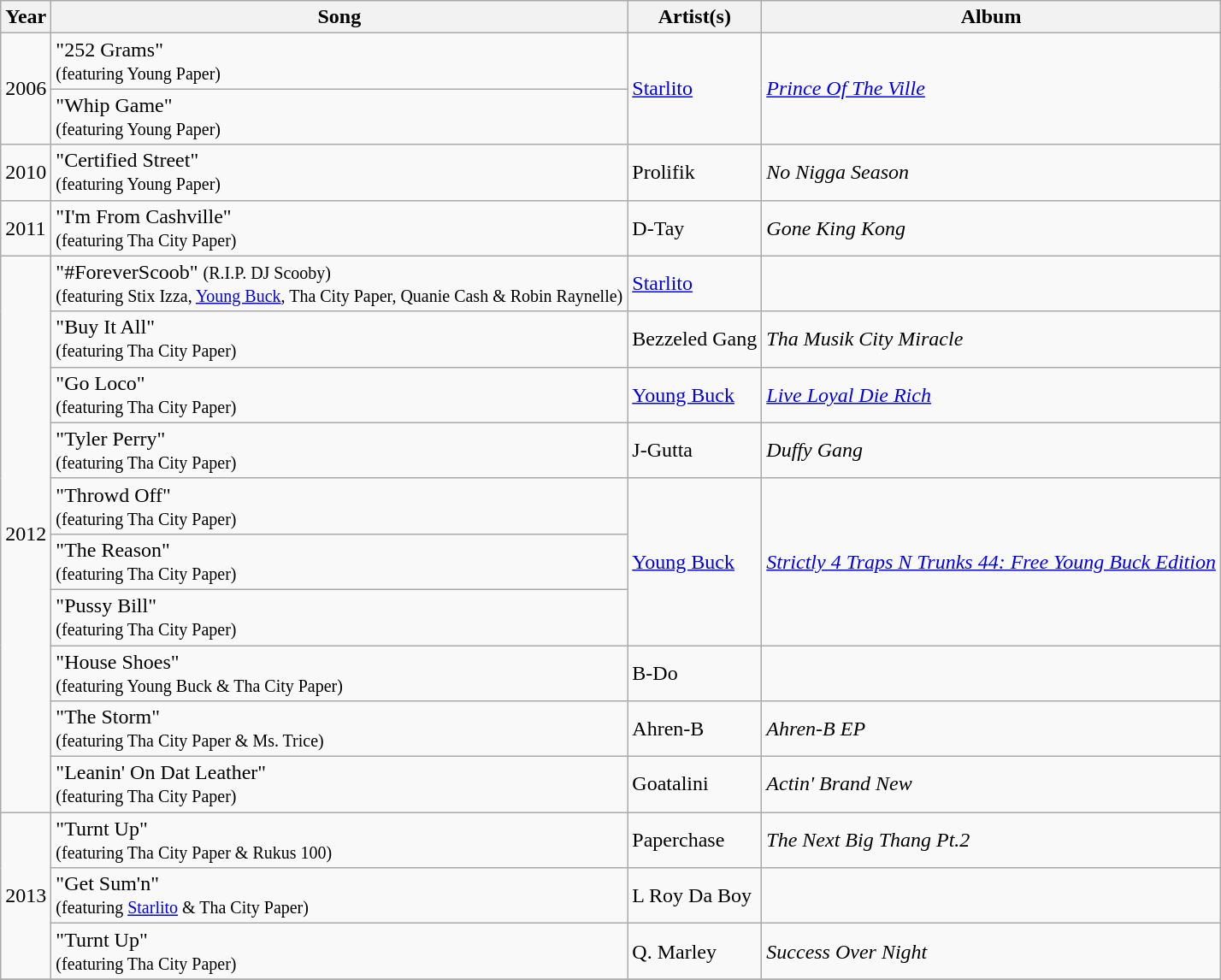<table class="wikitable">
<tr>
<th>Year</th>
<th>Song</th>
<th>Artist(s)</th>
<th>Album</th>
</tr>
<tr>
<td rowspan="2">2006</td>
<td>"252 Grams" <br><small>(featuring Young Paper)</small></td>
<td rowspan="2"><a href='#'>Starlito</a></td>
<td rowspan="2"><em><a href='#'>Prince Of The Ville</a></em></td>
</tr>
<tr>
<td>"Whip Game" <br><small>(featuring Young Paper)</small></td>
</tr>
<tr>
<td rowspan="1">2010</td>
<td>"Certified Street" <br><small>(featuring Young Paper)</small></td>
<td>Prolifik</td>
<td><em>No Nigga Season</em></td>
</tr>
<tr>
<td rowspan="1">2011</td>
<td>"I'm From Cashville" <br><small>(featuring Tha City Paper)</small></td>
<td>D-Tay</td>
<td><em>Gone King Kong</em></td>
</tr>
<tr>
<td rowspan="10">2012</td>
<td>"#ForeverScoob" <small>(R.I.P. DJ Scooby)</small><br><small>(featuring Stix Izza, <a href='#'>Young Buck</a>, Tha City Paper, Quanie Cash & Robin Raynelle)</small></td>
<td><a href='#'>Starlito</a></td>
<td></td>
</tr>
<tr>
<td>"Buy It All"<br><small>(featuring Tha City Paper)</small></td>
<td>Bezzeled Gang</td>
<td><em>Tha Musik City Miracle</em></td>
</tr>
<tr>
<td>"Go Loco"<br><small>(featuring Tha City Paper)</small></td>
<td><a href='#'>Young Buck</a></td>
<td><em><a href='#'>Live Loyal Die Rich</a></em></td>
</tr>
<tr>
<td>"Tyler Perry"<br><small>(featuring Tha City Paper)</small></td>
<td>J-Gutta</td>
<td><em>Duffy Gang</em></td>
</tr>
<tr>
<td>"Throwd Off"<br><small>(featuring Tha City Paper)</small></td>
<td rowspan="3"><a href='#'>Young Buck</a></td>
<td rowspan="3"><em><a href='#'>Strictly 4 Traps N Trunks 44: Free Young Buck Edition</a></em></td>
</tr>
<tr>
<td>"The Reason"<br><small>(featuring Tha City Paper)</small></td>
</tr>
<tr>
<td>"Pussy Bill"<br><small>(featuring Tha City Paper)</small></td>
</tr>
<tr>
<td>"House Shoes"<br><small>(featuring Young Buck & Tha City Paper)</small></td>
<td>B-Do</td>
<td></td>
</tr>
<tr>
<td>"The Storm"<br><small>(featuring Tha City Paper & Ms. Trice)</small></td>
<td>Ahren-B</td>
<td><em>Ahren-B EP</em></td>
</tr>
<tr>
<td>"Leanin' On Dat Leather"<br><small>(featuring Tha City Paper)</small></td>
<td>Goatalini</td>
<td><em>Actin' Brand New</em></td>
</tr>
<tr>
<td rowspan="3">2013</td>
<td>"Turnt Up" <br><small>(featuring Tha City Paper & Rukus 100)</small></td>
<td>Paperchase</td>
<td><em>The Next Big Thang Pt.2</em></td>
</tr>
<tr>
<td>"Get Sum'n" <br><small>(featuring <a href='#'>Starlito</a> & Tha City Paper)</small></td>
<td>L Roy Da Boy</td>
<td></td>
</tr>
<tr>
<td>"Turnt Up" <br><small>(featuring Tha City Paper)</small></td>
<td>Q. Marley</td>
<td><em>Success Over Night</em></td>
</tr>
<tr>
</tr>
</table>
